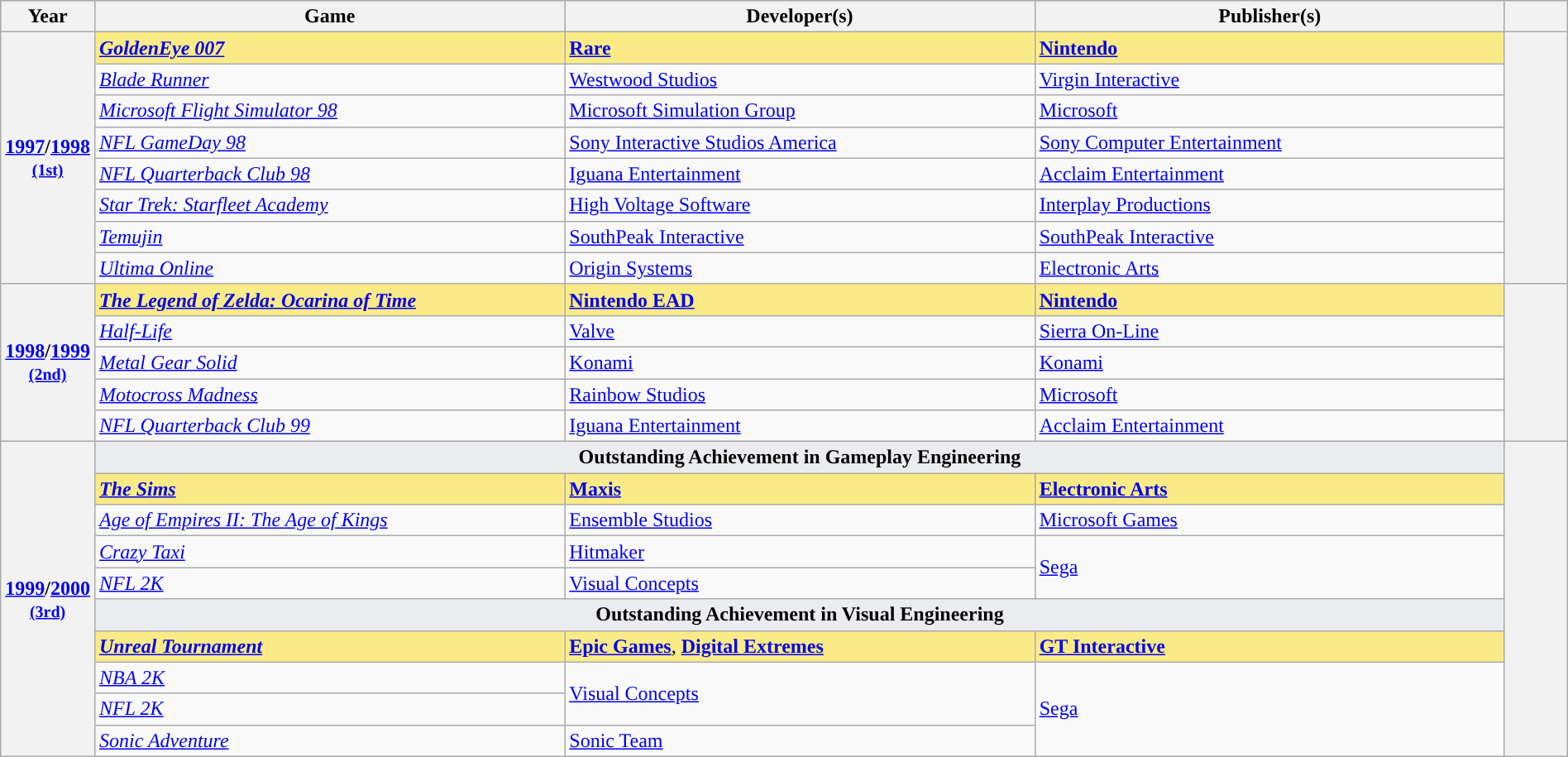<table class="wikitable sortable" rowspan=2 style="width:100%;;">
<tr style="background:#bebebe;">
<th scope="col" style="width:6%;">Year</th>
<th scope="col" style="width:30%;">Game</th>
<th scope="col" style="width:30%;">Developer(s)</th>
<th scope="col" style="width:30%;">Publisher(s)</th>
<th scope="col" style="width:4%;" class="unsortable"></th>
</tr>
<tr>
<th scope="row" rowspan="8" style="text-align:center"><a href='#'>1997</a>/<a href='#'>1998</a> <br><small><a href='#'>(1st)</a> </small></th>
<td style="background:#FAEB86"><strong><em><a href='#'>GoldenEye 007</a></em></strong></td>
<td style="background:#FAEB86"><strong><a href='#'>Rare</a></strong></td>
<td style="background:#FAEB86"><strong><a href='#'>Nintendo</a></strong></td>
<th scope="row" rowspan="8" style="text-align;center;"></th>
</tr>
<tr>
<td><em><a href='#'>Blade Runner</a></em></td>
<td><a href='#'>Westwood Studios</a></td>
<td><a href='#'>Virgin Interactive</a></td>
</tr>
<tr>
<td><em><a href='#'>Microsoft Flight Simulator 98</a></em></td>
<td><a href='#'>Microsoft Simulation Group</a></td>
<td><a href='#'>Microsoft</a></td>
</tr>
<tr>
<td><em><a href='#'>NFL GameDay 98</a></em></td>
<td><a href='#'>Sony Interactive Studios America</a></td>
<td><a href='#'>Sony Computer Entertainment</a></td>
</tr>
<tr>
<td><em><a href='#'>NFL Quarterback Club 98</a></em></td>
<td><a href='#'>Iguana Entertainment</a></td>
<td><a href='#'>Acclaim Entertainment</a></td>
</tr>
<tr>
<td><em><a href='#'>Star Trek: Starfleet Academy</a></em></td>
<td><a href='#'>High Voltage Software</a></td>
<td><a href='#'>Interplay Productions</a></td>
</tr>
<tr>
<td><em><a href='#'>Temujin</a></em></td>
<td><a href='#'>SouthPeak Interactive</a></td>
<td><a href='#'>SouthPeak Interactive</a></td>
</tr>
<tr>
<td><em><a href='#'>Ultima Online</a></em></td>
<td><a href='#'>Origin Systems</a></td>
<td><a href='#'>Electronic Arts</a></td>
</tr>
<tr>
<th scope="row" rowspan="5" style="text-align:center"><a href='#'>1998</a>/<a href='#'>1999</a> <br><small><a href='#'>(2nd)</a> </small></th>
<td style="background:#FAEB86"><strong><em><a href='#'>The Legend of Zelda: Ocarina of Time</a></em></strong></td>
<td style="background:#FAEB86"><strong><a href='#'>Nintendo EAD</a></strong></td>
<td style="background:#FAEB86"><strong><a href='#'>Nintendo</a></strong></td>
<th scope="row" rowspan="5" style="text-align;center;"></th>
</tr>
<tr>
<td><em><a href='#'>Half-Life</a></em></td>
<td><a href='#'>Valve</a></td>
<td><a href='#'>Sierra On-Line</a></td>
</tr>
<tr>
<td><em><a href='#'>Metal Gear Solid</a></em></td>
<td><a href='#'>Konami</a></td>
<td><a href='#'>Konami</a></td>
</tr>
<tr>
<td><em><a href='#'>Motocross Madness</a></em></td>
<td><a href='#'>Rainbow Studios</a></td>
<td><a href='#'>Microsoft</a></td>
</tr>
<tr>
<td><em><a href='#'>NFL Quarterback Club 99</a></em></td>
<td><a href='#'>Iguana Entertainment</a></td>
<td><a href='#'>Acclaim Entertainment</a></td>
</tr>
<tr>
<th scope="row" rowspan="10" style="text-align:center"><a href='#'>1999</a>/<a href='#'>2000</a> <br><small><a href='#'>(3rd)</a> </small></th>
<td colspan=3 style="text-align:center; background:#EBECF0"><strong>Outstanding Achievement in Gameplay Engineering</strong></td>
<th scope="row" rowspan="10" style="text-align;center;"></th>
</tr>
<tr>
<td style="background:#FAEB86"><strong><em><a href='#'>The Sims</a></em></strong></td>
<td style="background:#FAEB86"><strong><a href='#'>Maxis</a></strong></td>
<td style="background:#FAEB86"><strong><a href='#'>Electronic Arts</a></strong></td>
</tr>
<tr>
<td><em><a href='#'>Age of Empires II: The Age of Kings</a></em></td>
<td><a href='#'>Ensemble Studios</a></td>
<td><a href='#'>Microsoft Games</a></td>
</tr>
<tr>
<td><em><a href='#'>Crazy Taxi</a></em></td>
<td><a href='#'>Hitmaker</a></td>
<td rowspan="2"><a href='#'>Sega</a></td>
</tr>
<tr>
<td><em><a href='#'>NFL 2K</a></em></td>
<td><a href='#'>Visual Concepts</a></td>
</tr>
<tr>
<td colspan=3 style="text-align:center; background:#EBECF0"><strong>Outstanding Achievement in Visual Engineering</strong></td>
</tr>
<tr>
<td style="background:#FAEB86"><strong><em><a href='#'>Unreal Tournament</a></em></strong></td>
<td style="background:#FAEB86"><strong><a href='#'>Epic Games</a></strong>, <strong><a href='#'>Digital Extremes</a></strong></td>
<td style="background:#FAEB86"><strong><a href='#'>GT Interactive</a></strong></td>
</tr>
<tr>
<td><em><a href='#'>NBA 2K</a></em></td>
<td rowspan="2"><a href='#'>Visual Concepts</a></td>
<td rowspan="3"><a href='#'>Sega</a></td>
</tr>
<tr>
<td><em><a href='#'>NFL 2K</a></em></td>
</tr>
<tr>
<td><em><a href='#'>Sonic Adventure</a></em></td>
<td><a href='#'>Sonic Team</a></td>
</tr>
</table>
